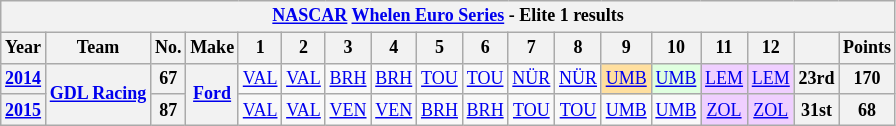<table class="wikitable" style="text-align:center; font-size:75%">
<tr>
<th colspan=21><a href='#'>NASCAR</a> <a href='#'>Whelen Euro Series</a> - Elite 1 results</th>
</tr>
<tr>
<th>Year</th>
<th>Team</th>
<th>No.</th>
<th>Make</th>
<th>1</th>
<th>2</th>
<th>3</th>
<th>4</th>
<th>5</th>
<th>6</th>
<th>7</th>
<th>8</th>
<th>9</th>
<th>10</th>
<th>11</th>
<th>12</th>
<th></th>
<th>Points</th>
</tr>
<tr>
<th><a href='#'>2014</a></th>
<th rowspan=2><a href='#'>GDL Racing</a></th>
<th>67</th>
<th rowspan=2><a href='#'>Ford</a></th>
<td><a href='#'>VAL</a></td>
<td><a href='#'>VAL</a></td>
<td><a href='#'>BRH</a></td>
<td><a href='#'>BRH</a></td>
<td><a href='#'>TOU</a></td>
<td><a href='#'>TOU</a></td>
<td><a href='#'>NÜR</a></td>
<td><a href='#'>NÜR</a></td>
<td style="background-color:#FFDF9F"><a href='#'>UMB</a><br></td>
<td style="background-color:#DFFFDF"><a href='#'>UMB</a><br></td>
<td style="background-color:#EFCFFF"><a href='#'>LEM</a><br></td>
<td style="background-color:#EFCFFF"><a href='#'>LEM</a><br></td>
<th>23rd</th>
<th>170</th>
</tr>
<tr>
<th><a href='#'>2015</a></th>
<th>87</th>
<td><a href='#'>VAL</a></td>
<td><a href='#'>VAL</a></td>
<td><a href='#'>VEN</a></td>
<td><a href='#'>VEN</a></td>
<td><a href='#'>BRH</a></td>
<td><a href='#'>BRH</a></td>
<td><a href='#'>TOU</a></td>
<td><a href='#'>TOU</a></td>
<td><a href='#'>UMB</a></td>
<td><a href='#'>UMB</a></td>
<td style="background-color:#EFCFFF"><a href='#'>ZOL</a><br></td>
<td style="background-color:#EFCFFF"><a href='#'>ZOL</a><br></td>
<th>31st</th>
<th>68</th>
</tr>
</table>
